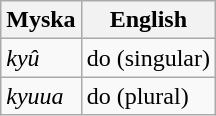<table class="wikitable">
<tr>
<th>Myska</th>
<th>English</th>
</tr>
<tr>
<td><em>kyû</em></td>
<td>do (singular)</td>
</tr>
<tr>
<td><em>kyuua</em></td>
<td>do (plural)</td>
</tr>
</table>
